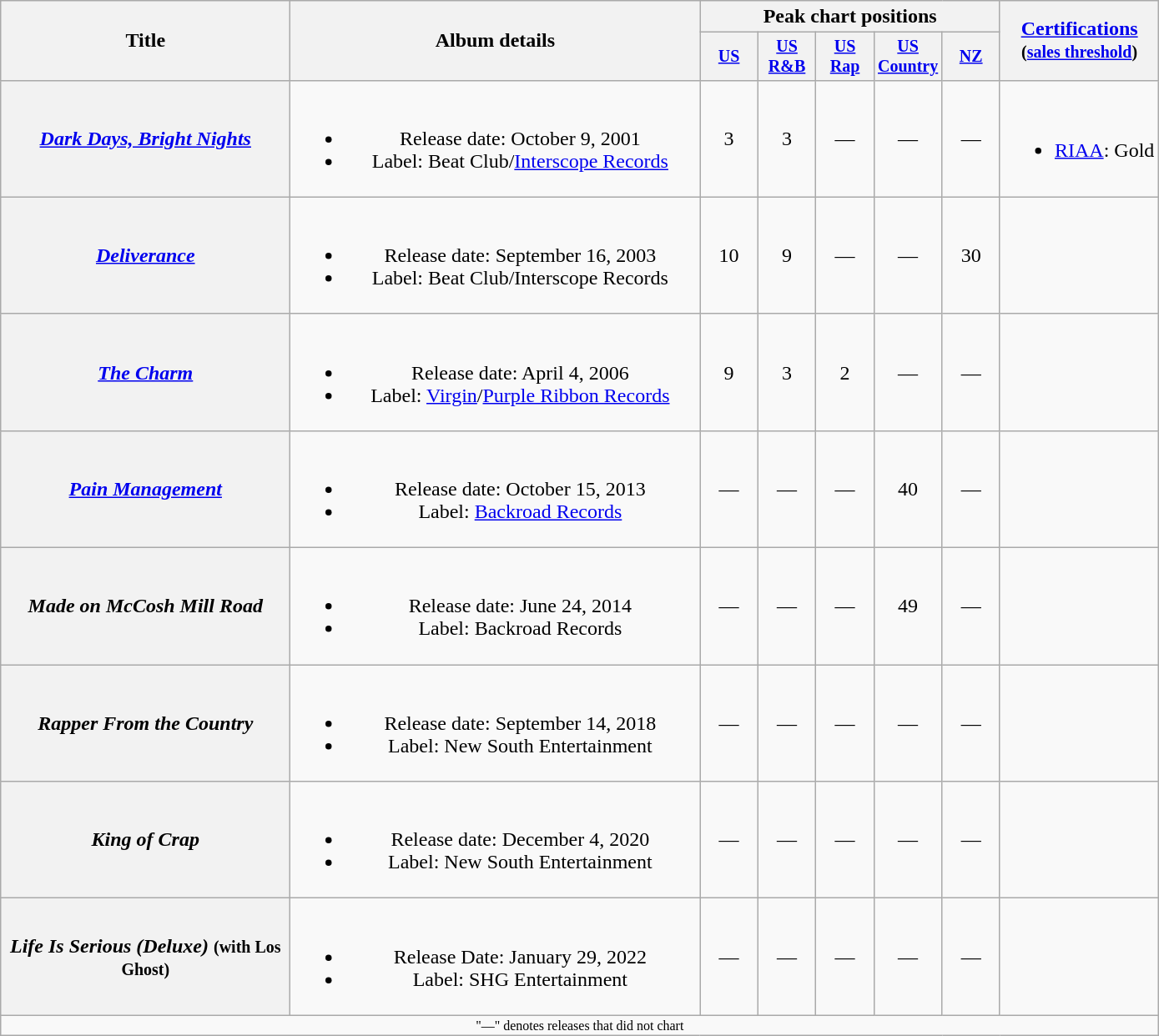<table class="wikitable plainrowheaders" style="text-align:center;">
<tr>
<th rowspan="2" style="width:14em;">Title</th>
<th rowspan="2" style="width:20em;">Album details</th>
<th colspan="5">Peak chart positions</th>
<th rowspan="2"><a href='#'>Certifications</a><br><small>(<a href='#'>sales threshold</a>)</small></th>
</tr>
<tr style="font-size:smaller;">
<th style="width:40px;"><a href='#'>US</a><br></th>
<th style="width:40px;"><a href='#'>US<br>R&B</a><br></th>
<th style="width:40px;"><a href='#'>US<br>Rap</a><br></th>
<th style="width:40px;"><a href='#'>US Country</a><br></th>
<th style="width:40px;"><a href='#'>NZ</a><br></th>
</tr>
<tr>
<th scope="row"><em><a href='#'>Dark Days, Bright Nights</a></em></th>
<td><br><ul><li>Release date: October 9, 2001</li><li>Label: Beat Club/<a href='#'>Interscope Records</a></li></ul></td>
<td>3</td>
<td>3</td>
<td>—</td>
<td>—</td>
<td>—</td>
<td style="text-align:left;"><br><ul><li><a href='#'>RIAA</a>: Gold</li></ul></td>
</tr>
<tr>
<th scope="row"><em><a href='#'>Deliverance</a></em></th>
<td><br><ul><li>Release date: September 16, 2003</li><li>Label: Beat Club/Interscope Records</li></ul></td>
<td>10</td>
<td>9</td>
<td>—</td>
<td>—</td>
<td>30</td>
<td></td>
</tr>
<tr>
<th scope="row"><em><a href='#'>The Charm</a></em></th>
<td><br><ul><li>Release date: April 4, 2006</li><li>Label: <a href='#'>Virgin</a>/<a href='#'>Purple Ribbon Records</a></li></ul></td>
<td>9</td>
<td>3</td>
<td>2</td>
<td>—</td>
<td>—</td>
<td></td>
</tr>
<tr>
<th scope="row"><em><a href='#'>Pain Management</a></em></th>
<td><br><ul><li>Release date: October 15, 2013</li><li>Label: <a href='#'>Backroad Records</a></li></ul></td>
<td>—</td>
<td>—</td>
<td>—</td>
<td>40</td>
<td>—</td>
<td></td>
</tr>
<tr>
<th scope="row"><em>Made on McCosh Mill Road</em></th>
<td><br><ul><li>Release date: June 24, 2014</li><li>Label: Backroad Records</li></ul></td>
<td>—</td>
<td>—</td>
<td>—</td>
<td>49</td>
<td>—</td>
<td></td>
</tr>
<tr>
<th scope="row"><em>Rapper From the Country</em></th>
<td><br><ul><li>Release date: September 14, 2018</li><li>Label: New South Entertainment</li></ul></td>
<td>—</td>
<td>—</td>
<td>—</td>
<td>—</td>
<td>—</td>
<td></td>
</tr>
<tr>
<th scope="row"><em>King of Crap</em></th>
<td><br><ul><li>Release date: December 4, 2020</li><li>Label: New South Entertainment</li></ul></td>
<td>—</td>
<td>—</td>
<td>—</td>
<td>—</td>
<td>—</td>
<td></td>
</tr>
<tr>
<th scope="row"><em>Life Is Serious (Deluxe)</em> <small>(with Los Ghost)</small></th>
<td><br><ul><li>Release Date: January 29, 2022</li><li>Label: SHG Entertainment</li></ul></td>
<td>—</td>
<td>—</td>
<td>—</td>
<td>—</td>
<td>—</td>
<td></td>
</tr>
<tr>
<td colspan="8" style="font-size:8pt">"—" denotes releases that did not chart</td>
</tr>
</table>
